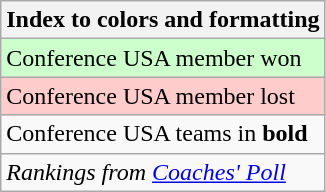<table class="wikitable">
<tr>
<th>Index to colors and formatting</th>
</tr>
<tr bgcolor=#ccffcc>
<td>Conference USA member won</td>
</tr>
<tr bgcolor=#ffcccc>
<td>Conference USA member lost</td>
</tr>
<tr>
<td>Conference USA teams in <strong>bold</strong></td>
</tr>
<tr>
<td><em>Rankings from <a href='#'>Coaches' Poll</a></em></td>
</tr>
</table>
